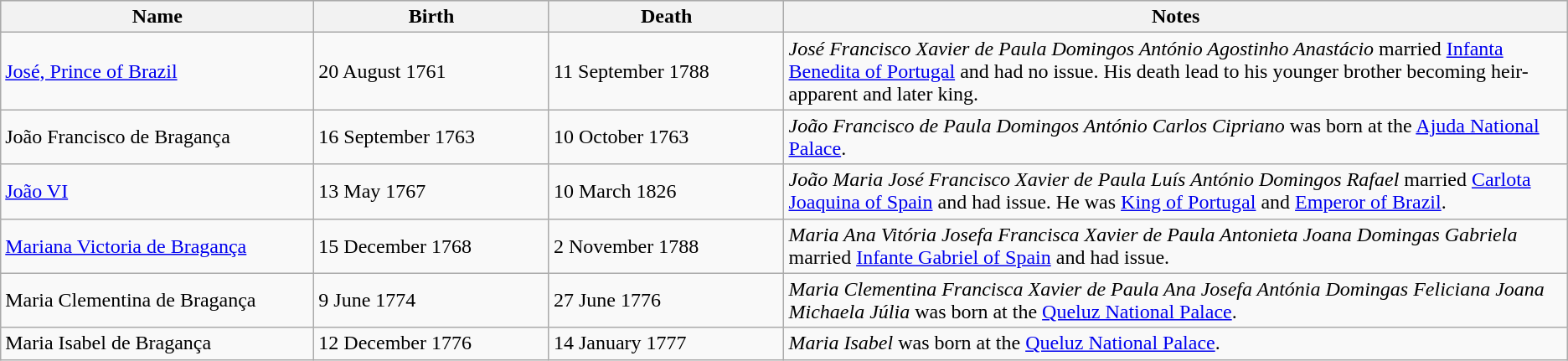<table class="wikitable">
<tr style="background:#ccc;">
<th style="width:20%;">Name</th>
<th style="width:15%;">Birth</th>
<th style="width:15%;">Death</th>
<th style="width:50%;">Notes</th>
</tr>
<tr>
<td><a href='#'>José, Prince of Brazil</a></td>
<td>20 August 1761</td>
<td>11 September 1788</td>
<td><em>José Francisco Xavier de Paula Domingos António Agostinho Anastácio</em> married <a href='#'>Infanta Benedita of Portugal</a> and had no issue. His death lead to his younger brother becoming heir-apparent and later king.</td>
</tr>
<tr>
<td>João Francisco de Bragança</td>
<td>16 September 1763</td>
<td>10 October 1763</td>
<td><em>João Francisco de Paula Domingos António Carlos Cipriano</em> was born at the <a href='#'>Ajuda National Palace</a>.</td>
</tr>
<tr>
<td><a href='#'>João VI</a></td>
<td>13 May 1767</td>
<td>10 March 1826</td>
<td><em>João Maria José Francisco Xavier de Paula Luís António Domingos Rafael</em> married <a href='#'>Carlota Joaquina of Spain</a> and had issue. He was <a href='#'>King of Portugal</a> and <a href='#'>Emperor of Brazil</a>.</td>
</tr>
<tr>
<td><a href='#'>Mariana Victoria de Bragança</a></td>
<td>15 December 1768</td>
<td>2 November 1788</td>
<td><em>Maria Ana Vitória Josefa Francisca Xavier de Paula Antonieta Joana Domingas Gabriela</em> married <a href='#'>Infante Gabriel of Spain</a> and had issue.</td>
</tr>
<tr>
<td>Maria Clementina de Bragança</td>
<td>9 June 1774</td>
<td>27 June 1776</td>
<td><em>Maria Clementina Francisca Xavier de Paula Ana Josefa Antónia Domingas Feliciana Joana Michaela Júlia</em> was born at the <a href='#'>Queluz National Palace</a>.</td>
</tr>
<tr>
<td>Maria Isabel de Bragança</td>
<td>12 December 1776</td>
<td>14 January 1777</td>
<td><em>Maria Isabel</em> was born at the <a href='#'>Queluz National Palace</a>.</td>
</tr>
</table>
